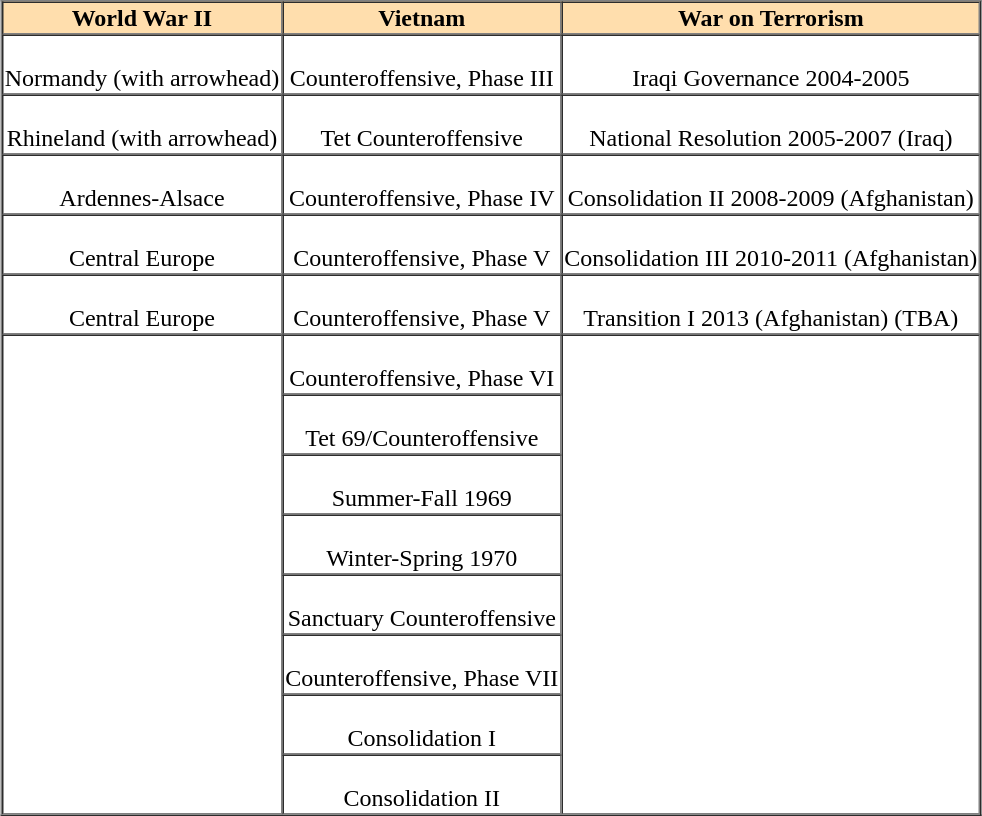<table border="1" cellpadding="1" cellspacing="0" align="center">
<tr>
<th style="background: #ffdead;">World War II</th>
<th style="background: #ffdead;">Vietnam</th>
<th style="background: #ffdead;">War on Terrorism</th>
</tr>
<tr style="text-align: center;">
<td><br>Normandy (with arrowhead)</td>
<td><br> Counteroffensive, Phase III</td>
<td><br>Iraqi Governance 2004-2005</td>
</tr>
<tr style="text-align: center;">
<td><br>Rhineland (with arrowhead)</td>
<td><br>Tet Counteroffensive</td>
<td> <br>National Resolution 2005-2007 (Iraq)</td>
</tr>
<tr style="text-align: center;">
<td><br>Ardennes-Alsace</td>
<td><br>Counteroffensive, Phase IV</td>
<td><br> Consolidation II 2008-2009 (Afghanistan)</td>
</tr>
<tr style="text-align: center;">
<td><br>Central Europe</td>
<td><br>Counteroffensive, Phase V<br></td>
<td><br> Consolidation III 2010-2011 (Afghanistan)</td>
</tr>
<tr style="text-align: center;">
<td><br>Central Europe</td>
<td><br>Counteroffensive, Phase V<br></td>
<td><br> Transition I 2013 (Afghanistan) (TBA)</td>
</tr>
<tr style="text-align: center;">
<td rowspan="8"></td>
<td><br> Counteroffensive, Phase VI</td>
<td rowspan="8"></td>
</tr>
<tr style="text-align: center;">
<td><br>Tet 69/Counteroffensive</td>
</tr>
<tr style="text-align: center;">
<td><br>Summer-Fall 1969</td>
</tr>
<tr style="text-align: center;">
<td><br>Winter-Spring 1970</td>
</tr>
<tr style="text-align: center;">
<td><br>Sanctuary Counteroffensive</td>
</tr>
<tr style="text-align: center;">
<td><br>Counteroffensive, Phase VII</td>
</tr>
<tr style="text-align: center;">
<td><br> Consolidation I</td>
</tr>
<tr style="text-align: center;">
<td><br>Consolidation II</td>
</tr>
</table>
